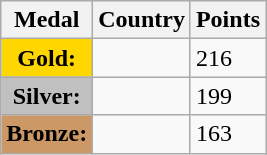<table class="wikitable">
<tr>
<th><strong>Medal</strong></th>
<th><strong>Country</strong></th>
<th><strong>Points</strong></th>
</tr>
<tr>
<td style="text-align:center;background-color:gold;"><strong>Gold:</strong></td>
<td><strong></strong></td>
<td>216</td>
</tr>
<tr>
<td style="text-align:center;background-color:silver;"><strong>Silver:</strong></td>
<td></td>
<td>199</td>
</tr>
<tr>
<td style="text-align:center;background-color:#CC9966;"><strong>Bronze:</strong></td>
<td></td>
<td>163</td>
</tr>
</table>
